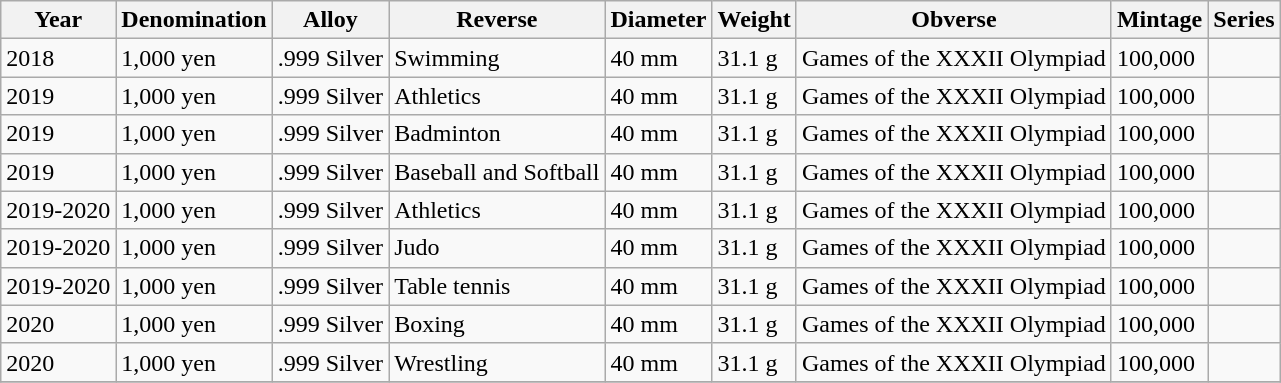<table class="wikitable">
<tr>
<th>Year</th>
<th>Denomination</th>
<th>Alloy</th>
<th>Reverse</th>
<th>Diameter</th>
<th>Weight</th>
<th>Obverse</th>
<th>Mintage</th>
<th>Series</th>
</tr>
<tr>
<td>2018</td>
<td>1,000 yen</td>
<td>.999 Silver</td>
<td>Swimming</td>
<td>40 mm</td>
<td>31.1 g</td>
<td>Games of the XXXII Olympiad</td>
<td>100,000</td>
<td></td>
</tr>
<tr>
<td>2019</td>
<td>1,000 yen</td>
<td>.999 Silver</td>
<td>Athletics</td>
<td>40 mm</td>
<td>31.1 g</td>
<td>Games of the XXXII Olympiad</td>
<td>100,000</td>
<td></td>
</tr>
<tr>
<td>2019</td>
<td>1,000 yen</td>
<td>.999 Silver</td>
<td>Badminton</td>
<td>40 mm</td>
<td>31.1 g</td>
<td>Games of the XXXII Olympiad</td>
<td>100,000</td>
<td></td>
</tr>
<tr>
<td>2019</td>
<td>1,000 yen</td>
<td>.999 Silver</td>
<td>Baseball and Softball</td>
<td>40 mm</td>
<td>31.1 g</td>
<td>Games of the XXXII Olympiad</td>
<td>100,000</td>
<td></td>
</tr>
<tr>
<td>2019-2020</td>
<td>1,000 yen</td>
<td>.999 Silver</td>
<td>Athletics</td>
<td>40 mm</td>
<td>31.1 g</td>
<td>Games of the XXXII Olympiad</td>
<td>100,000</td>
<td></td>
</tr>
<tr>
<td>2019-2020</td>
<td>1,000 yen</td>
<td>.999 Silver</td>
<td>Judo</td>
<td>40 mm</td>
<td>31.1 g</td>
<td>Games of the XXXII Olympiad</td>
<td>100,000</td>
<td></td>
</tr>
<tr>
<td>2019-2020</td>
<td>1,000 yen</td>
<td>.999 Silver</td>
<td>Table tennis</td>
<td>40 mm</td>
<td>31.1 g</td>
<td>Games of the XXXII Olympiad</td>
<td>100,000</td>
<td></td>
</tr>
<tr>
<td>2020</td>
<td>1,000 yen</td>
<td>.999 Silver</td>
<td>Boxing</td>
<td>40 mm</td>
<td>31.1 g</td>
<td>Games of the XXXII Olympiad</td>
<td>100,000</td>
<td></td>
</tr>
<tr>
<td>2020</td>
<td>1,000 yen</td>
<td>.999 Silver</td>
<td>Wrestling</td>
<td>40 mm</td>
<td>31.1 g</td>
<td>Games of the XXXII Olympiad</td>
<td>100,000</td>
<td></td>
</tr>
<tr>
</tr>
</table>
